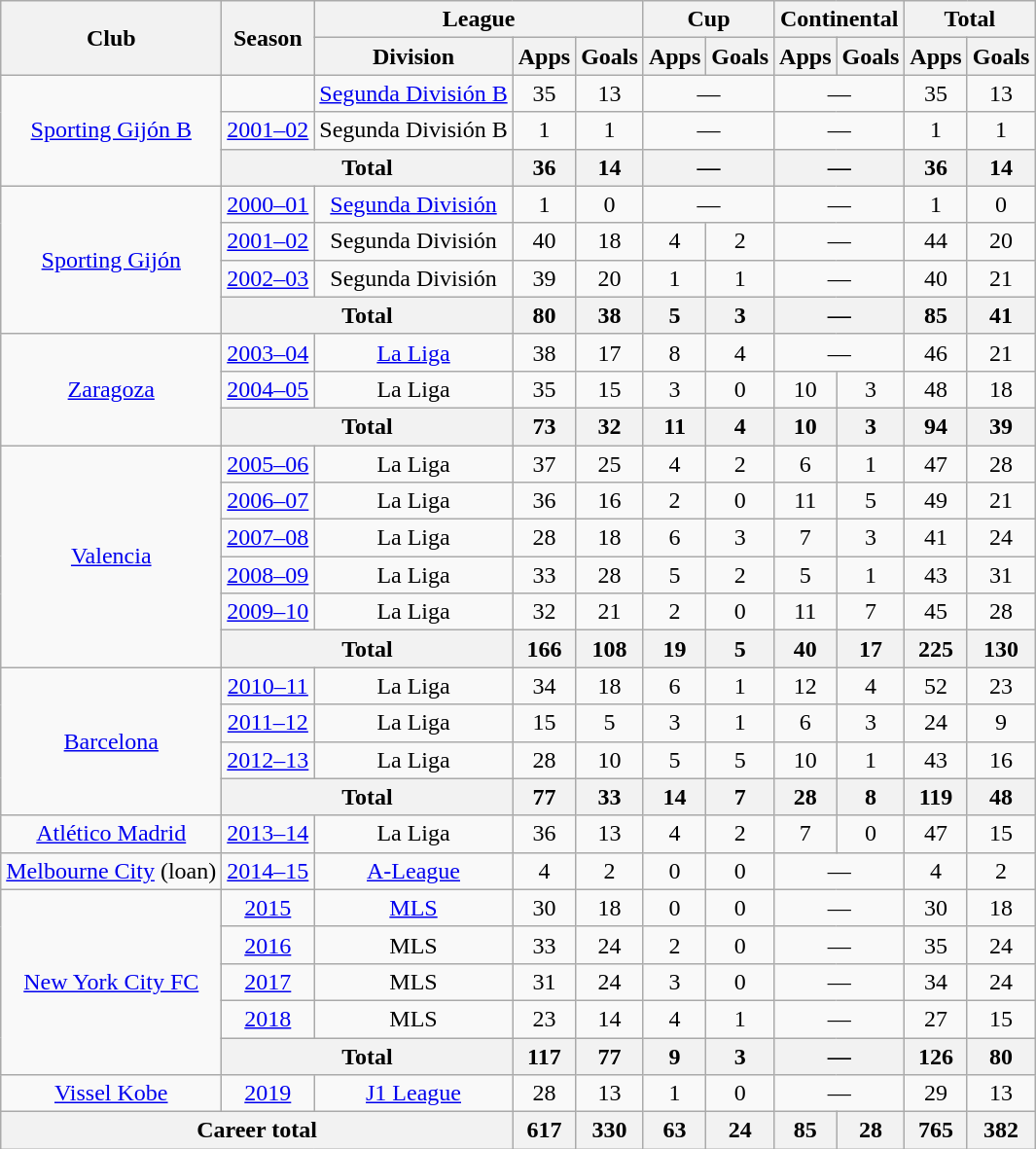<table class="wikitable" style="text-align:center">
<tr>
<th rowspan="2">Club</th>
<th rowspan="2">Season</th>
<th colspan="3">League</th>
<th colspan="2">Cup</th>
<th colspan="2">Continental</th>
<th colspan="2">Total</th>
</tr>
<tr>
<th>Division</th>
<th>Apps</th>
<th>Goals</th>
<th>Apps</th>
<th>Goals</th>
<th>Apps</th>
<th>Goals</th>
<th>Apps</th>
<th>Goals</th>
</tr>
<tr>
<td rowspan="3"><a href='#'>Sporting Gijón B</a></td>
<td></td>
<td><a href='#'>Segunda División B</a></td>
<td>35</td>
<td>13</td>
<td colspan="2">—</td>
<td colspan="2">—</td>
<td>35</td>
<td>13</td>
</tr>
<tr>
<td><a href='#'>2001–02</a></td>
<td>Segunda División B</td>
<td>1</td>
<td>1</td>
<td colspan="2">—</td>
<td colspan="2">—</td>
<td>1</td>
<td>1</td>
</tr>
<tr>
<th colspan="2">Total</th>
<th>36</th>
<th>14</th>
<th colspan="2">—</th>
<th colspan="2">—</th>
<th>36</th>
<th>14</th>
</tr>
<tr>
<td rowspan="4"><a href='#'>Sporting Gijón</a></td>
<td><a href='#'>2000–01</a></td>
<td><a href='#'>Segunda División</a></td>
<td>1</td>
<td>0</td>
<td colspan="2">—</td>
<td colspan="2">—</td>
<td>1</td>
<td>0</td>
</tr>
<tr>
<td><a href='#'>2001–02</a></td>
<td>Segunda División</td>
<td>40</td>
<td>18</td>
<td>4</td>
<td>2</td>
<td colspan="2">—</td>
<td>44</td>
<td>20</td>
</tr>
<tr>
<td><a href='#'>2002–03</a></td>
<td>Segunda División</td>
<td>39</td>
<td>20</td>
<td>1</td>
<td>1</td>
<td colspan="2">—</td>
<td>40</td>
<td>21</td>
</tr>
<tr>
<th colspan="2">Total</th>
<th>80</th>
<th>38</th>
<th>5</th>
<th>3</th>
<th colspan="2">—</th>
<th>85</th>
<th>41</th>
</tr>
<tr>
<td rowspan="3"><a href='#'>Zaragoza</a></td>
<td><a href='#'>2003–04</a></td>
<td><a href='#'>La Liga</a></td>
<td>38</td>
<td>17</td>
<td>8</td>
<td>4</td>
<td colspan="2">—</td>
<td>46</td>
<td>21</td>
</tr>
<tr>
<td><a href='#'>2004–05</a></td>
<td>La Liga</td>
<td>35</td>
<td>15</td>
<td>3</td>
<td>0</td>
<td>10</td>
<td>3</td>
<td>48</td>
<td>18</td>
</tr>
<tr>
<th colspan="2">Total</th>
<th>73</th>
<th>32</th>
<th>11</th>
<th>4</th>
<th>10</th>
<th>3</th>
<th>94</th>
<th>39</th>
</tr>
<tr>
<td rowspan="6"><a href='#'>Valencia</a></td>
<td><a href='#'>2005–06</a></td>
<td>La Liga</td>
<td>37</td>
<td>25</td>
<td>4</td>
<td>2</td>
<td>6</td>
<td>1</td>
<td>47</td>
<td>28</td>
</tr>
<tr>
<td><a href='#'>2006–07</a></td>
<td>La Liga</td>
<td>36</td>
<td>16</td>
<td>2</td>
<td>0</td>
<td>11</td>
<td>5</td>
<td>49</td>
<td>21</td>
</tr>
<tr>
<td><a href='#'>2007–08</a></td>
<td>La Liga</td>
<td>28</td>
<td>18</td>
<td>6</td>
<td>3</td>
<td>7</td>
<td>3</td>
<td>41</td>
<td>24</td>
</tr>
<tr>
<td><a href='#'>2008–09</a></td>
<td>La Liga</td>
<td>33</td>
<td>28</td>
<td>5</td>
<td>2</td>
<td>5</td>
<td>1</td>
<td>43</td>
<td>31</td>
</tr>
<tr>
<td><a href='#'>2009–10</a></td>
<td>La Liga</td>
<td>32</td>
<td>21</td>
<td>2</td>
<td>0</td>
<td>11</td>
<td>7</td>
<td>45</td>
<td>28</td>
</tr>
<tr>
<th colspan="2">Total</th>
<th>166</th>
<th>108</th>
<th>19</th>
<th>5</th>
<th>40</th>
<th>17</th>
<th>225</th>
<th>130</th>
</tr>
<tr>
<td rowspan="4"><a href='#'>Barcelona</a></td>
<td><a href='#'>2010–11</a></td>
<td>La Liga</td>
<td>34</td>
<td>18</td>
<td>6</td>
<td>1</td>
<td>12</td>
<td>4</td>
<td>52</td>
<td>23</td>
</tr>
<tr>
<td><a href='#'>2011–12</a></td>
<td>La Liga</td>
<td>15</td>
<td>5</td>
<td>3</td>
<td>1</td>
<td>6</td>
<td>3</td>
<td>24</td>
<td>9</td>
</tr>
<tr>
<td><a href='#'>2012–13</a></td>
<td>La Liga</td>
<td>28</td>
<td>10</td>
<td>5</td>
<td>5</td>
<td>10</td>
<td>1</td>
<td>43</td>
<td>16</td>
</tr>
<tr>
<th colspan="2">Total</th>
<th>77</th>
<th>33</th>
<th>14</th>
<th>7</th>
<th>28</th>
<th>8</th>
<th>119</th>
<th>48</th>
</tr>
<tr>
<td><a href='#'>Atlético Madrid</a></td>
<td><a href='#'>2013–14</a></td>
<td>La Liga</td>
<td>36</td>
<td>13</td>
<td>4</td>
<td>2</td>
<td>7</td>
<td>0</td>
<td>47</td>
<td>15</td>
</tr>
<tr>
<td><a href='#'>Melbourne City</a> (loan)</td>
<td><a href='#'>2014–15</a></td>
<td><a href='#'>A-League</a></td>
<td>4</td>
<td>2</td>
<td>0</td>
<td>0</td>
<td colspan="2">—</td>
<td>4</td>
<td>2</td>
</tr>
<tr>
<td rowspan="5"><a href='#'>New York City FC</a></td>
<td><a href='#'>2015</a></td>
<td><a href='#'>MLS</a></td>
<td>30</td>
<td>18</td>
<td>0</td>
<td>0</td>
<td colspan="2">—</td>
<td>30</td>
<td>18</td>
</tr>
<tr>
<td><a href='#'>2016</a></td>
<td>MLS</td>
<td>33</td>
<td>24</td>
<td>2</td>
<td>0</td>
<td colspan="2">—</td>
<td>35</td>
<td>24</td>
</tr>
<tr>
<td><a href='#'>2017</a></td>
<td>MLS</td>
<td>31</td>
<td>24</td>
<td>3</td>
<td>0</td>
<td colspan="2">—</td>
<td>34</td>
<td>24</td>
</tr>
<tr>
<td><a href='#'>2018</a></td>
<td>MLS</td>
<td>23</td>
<td>14</td>
<td>4</td>
<td>1</td>
<td colspan="2">—</td>
<td>27</td>
<td>15</td>
</tr>
<tr>
<th colspan="2">Total</th>
<th>117</th>
<th>77</th>
<th>9</th>
<th>3</th>
<th colspan="2">—</th>
<th>126</th>
<th>80</th>
</tr>
<tr>
<td><a href='#'>Vissel Kobe</a></td>
<td><a href='#'>2019</a></td>
<td><a href='#'>J1 League</a></td>
<td>28</td>
<td>13</td>
<td>1</td>
<td>0</td>
<td colspan="2">—</td>
<td>29</td>
<td>13</td>
</tr>
<tr>
<th colspan="3">Career total</th>
<th>617</th>
<th>330</th>
<th>63</th>
<th>24</th>
<th>85</th>
<th>28</th>
<th>765</th>
<th>382</th>
</tr>
</table>
